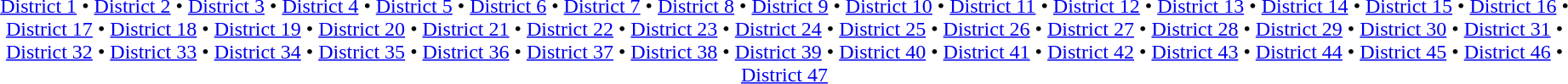<table id=toc class=toc summary=Contents>
<tr>
<td align=center><br><a href='#'>District 1</a> • <a href='#'>District 2</a> • <a href='#'>District 3</a> • <a href='#'>District 4</a> • <a href='#'>District 5</a> • <a href='#'>District 6</a> • <a href='#'>District 7</a> • <a href='#'>District 8</a> • <a href='#'>District 9</a> • <a href='#'>District 10</a> • <a href='#'>District 11</a> •
<a href='#'>District 12</a> • <a href='#'>District 13</a> • <a href='#'>District 14</a> •
<a href='#'>District 15</a> • <a href='#'>District 16</a> • <a href='#'>District 17</a> •
<a href='#'>District 18</a> • <a href='#'>District 19</a> • <a href='#'>District 20</a> • <a href='#'>District 21</a> • <a href='#'>District 22</a> • <a href='#'>District 23</a> • <a href='#'>District 24</a> • <a href='#'>District 25</a> • <a href='#'>District 26</a> • <a href='#'>District 27</a> • <a href='#'>District 28</a> • <a href='#'>District 29</a> • <a href='#'>District 30</a> • <a href='#'>District 31</a> • <a href='#'>District 32</a> • <a href='#'>District 33</a> • <a href='#'>District 34</a> • <a href='#'>District 35</a> • <a href='#'>District 36</a> • <a href='#'>District 37</a> • <a href='#'>District 38</a> • <a href='#'>District 39</a> • <a href='#'>District 40</a> • <a href='#'>District 41</a> • <a href='#'>District 42</a> • <a href='#'>District 43</a> • <a href='#'>District 44</a> • <a href='#'>District 45</a> • <a href='#'>District 46</a> • <a href='#'>District 47</a></td>
</tr>
</table>
